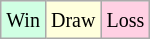<table class="wikitable">
<tr>
<td style="background-color: #d0ffe3;"><small>Win</small></td>
<td style="background-color: #ffffdd;"><small>Draw</small></td>
<td style="background-color: #ffd0e3;"><small>Loss</small></td>
</tr>
</table>
